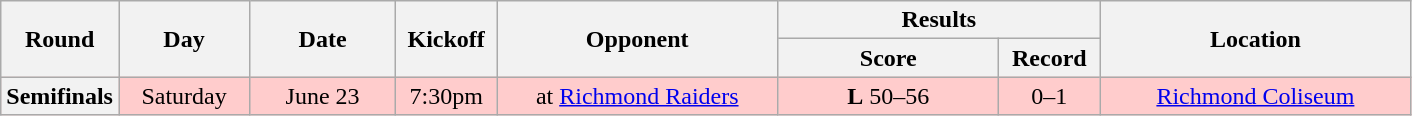<table class="wikitable">
<tr>
<th rowspan="2" width="40">Round</th>
<th rowspan="2" width="80">Day</th>
<th rowspan="2" width="90">Date</th>
<th rowspan="2" width="60">Kickoff</th>
<th rowspan="2" width="180">Opponent</th>
<th colspan="2" width="200">Results</th>
<th rowspan="2" width="200">Location</th>
</tr>
<tr>
<th width="140">Score</th>
<th width="60">Record</th>
</tr>
<tr align="center" bgcolor="#FFCCCC">
<th>Semifinals</th>
<td>Saturday</td>
<td>June 23</td>
<td>7:30pm</td>
<td>at <a href='#'>Richmond Raiders</a></td>
<td><strong>L</strong> 50–56</td>
<td>0–1</td>
<td><a href='#'>Richmond Coliseum</a></td>
</tr>
</table>
